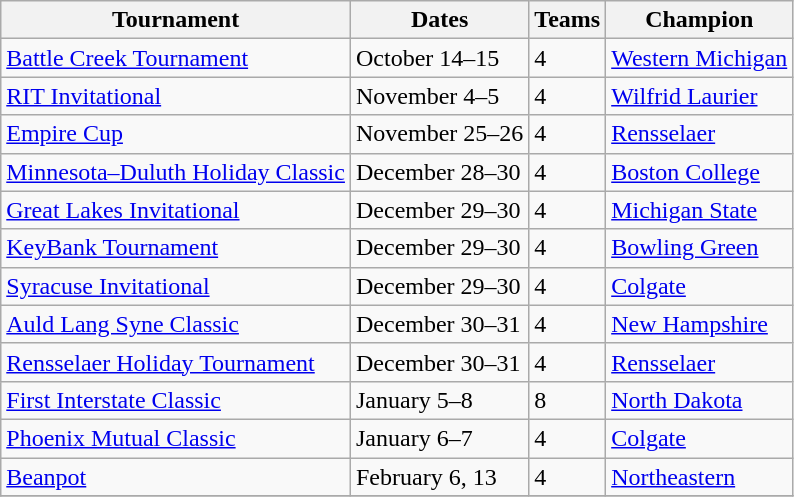<table class="wikitable">
<tr>
<th>Tournament</th>
<th>Dates</th>
<th>Teams</th>
<th>Champion</th>
</tr>
<tr>
<td><a href='#'>Battle Creek Tournament</a></td>
<td>October 14–15</td>
<td>4</td>
<td><a href='#'>Western Michigan</a></td>
</tr>
<tr>
<td><a href='#'>RIT Invitational</a></td>
<td>November 4–5</td>
<td>4</td>
<td><a href='#'>Wilfrid Laurier</a></td>
</tr>
<tr>
<td><a href='#'>Empire Cup</a></td>
<td>November 25–26</td>
<td>4</td>
<td><a href='#'>Rensselaer</a></td>
</tr>
<tr>
<td><a href='#'>Minnesota–Duluth Holiday Classic</a></td>
<td>December 28–30</td>
<td>4</td>
<td><a href='#'>Boston College</a></td>
</tr>
<tr>
<td><a href='#'>Great Lakes Invitational</a></td>
<td>December 29–30</td>
<td>4</td>
<td><a href='#'>Michigan State</a></td>
</tr>
<tr>
<td><a href='#'>KeyBank Tournament</a></td>
<td>December 29–30</td>
<td>4</td>
<td><a href='#'>Bowling Green</a></td>
</tr>
<tr>
<td><a href='#'>Syracuse Invitational</a></td>
<td>December 29–30</td>
<td>4</td>
<td><a href='#'>Colgate</a></td>
</tr>
<tr>
<td><a href='#'>Auld Lang Syne Classic</a></td>
<td>December 30–31</td>
<td>4</td>
<td><a href='#'>New Hampshire</a></td>
</tr>
<tr>
<td><a href='#'>Rensselaer Holiday Tournament</a></td>
<td>December 30–31</td>
<td>4</td>
<td><a href='#'>Rensselaer</a></td>
</tr>
<tr>
<td><a href='#'>First Interstate Classic</a></td>
<td>January 5–8</td>
<td>8</td>
<td><a href='#'>North Dakota</a></td>
</tr>
<tr>
<td><a href='#'>Phoenix Mutual Classic</a></td>
<td>January 6–7</td>
<td>4</td>
<td><a href='#'>Colgate</a></td>
</tr>
<tr>
<td><a href='#'>Beanpot</a></td>
<td>February 6, 13</td>
<td>4</td>
<td><a href='#'>Northeastern</a></td>
</tr>
<tr>
</tr>
</table>
